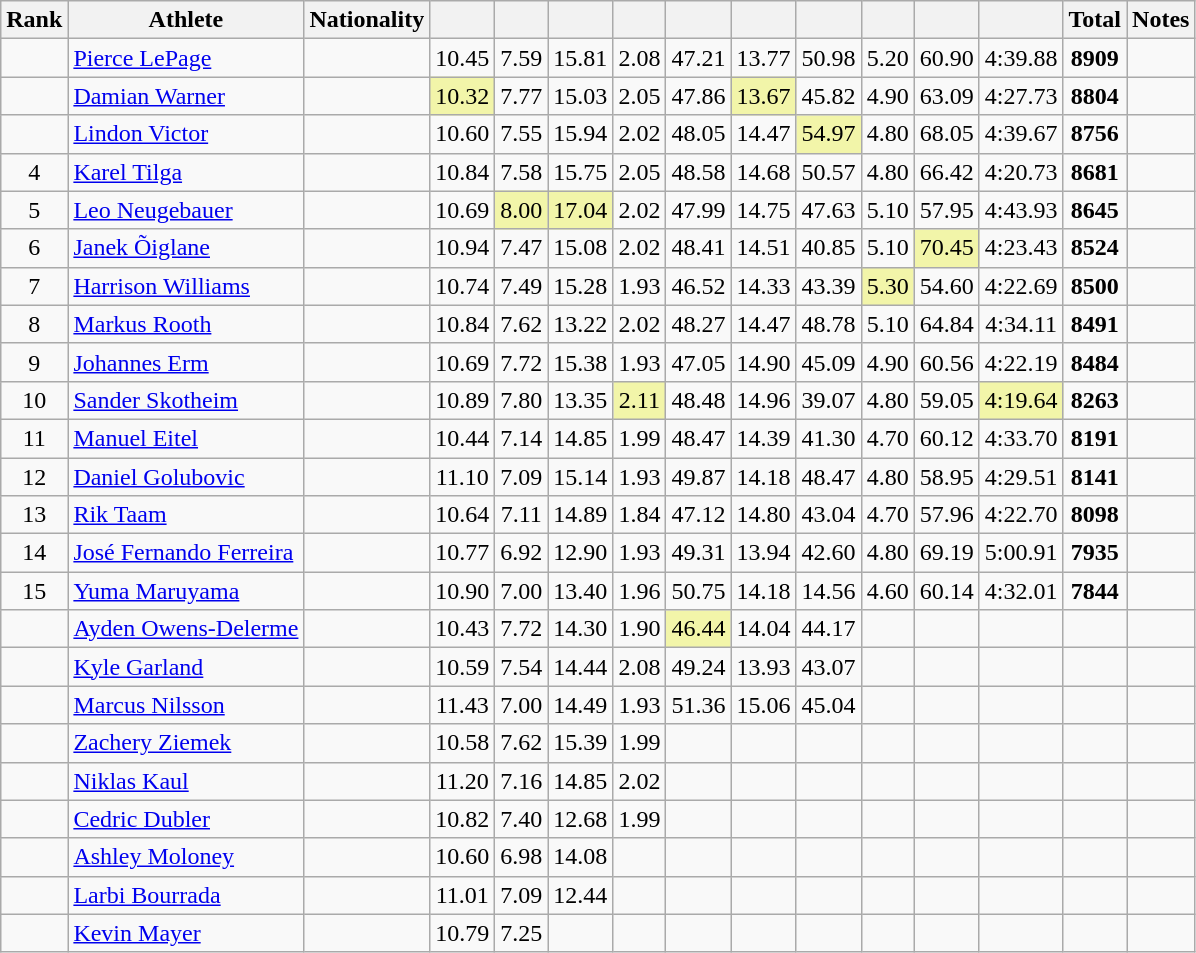<table class="wikitable sortable" style="text-align:center">
<tr>
<th data-sort-type="number">Rank</th>
<th>Athlete</th>
<th>Nationality</th>
<th></th>
<th></th>
<th></th>
<th></th>
<th></th>
<th></th>
<th></th>
<th></th>
<th></th>
<th></th>
<th>Total</th>
<th>Notes</th>
</tr>
<tr>
<td></td>
<td align=left><a href='#'>Pierce LePage</a></td>
<td align=left></td>
<td>10.45</td>
<td>7.59</td>
<td>15.81</td>
<td>2.08</td>
<td>47.21</td>
<td>13.77</td>
<td>50.98</td>
<td>5.20</td>
<td>60.90</td>
<td>4:39.88</td>
<td><strong>8909</strong></td>
<td></td>
</tr>
<tr>
<td></td>
<td align=left><a href='#'>Damian Warner</a></td>
<td align=left></td>
<td bgcolor=#F2F5A9>10.32</td>
<td>7.77</td>
<td>15.03</td>
<td>2.05</td>
<td>47.86</td>
<td bgcolor=#F2F5A9>13.67</td>
<td>45.82</td>
<td>4.90</td>
<td>63.09</td>
<td>4:27.73</td>
<td><strong>8804</strong></td>
<td></td>
</tr>
<tr>
<td></td>
<td align=left><a href='#'>Lindon Victor</a></td>
<td align=left></td>
<td>10.60</td>
<td>7.55</td>
<td>15.94</td>
<td>2.02</td>
<td>48.05</td>
<td>14.47</td>
<td bgcolor=#F2F5A9>54.97</td>
<td>4.80</td>
<td>68.05</td>
<td>4:39.67</td>
<td><strong>8756</strong></td>
<td></td>
</tr>
<tr>
<td>4</td>
<td align=left><a href='#'>Karel Tilga</a></td>
<td align=left></td>
<td>10.84</td>
<td>7.58</td>
<td>15.75</td>
<td>2.05</td>
<td>48.58</td>
<td>14.68</td>
<td>50.57</td>
<td>4.80</td>
<td>66.42</td>
<td>4:20.73</td>
<td><strong>8681</strong></td>
<td></td>
</tr>
<tr>
<td>5</td>
<td align=left><a href='#'>Leo Neugebauer</a></td>
<td align=left></td>
<td>10.69</td>
<td bgcolor=#F2F5A9>8.00</td>
<td bgcolor=#F2F5A9>17.04</td>
<td>2.02</td>
<td>47.99</td>
<td>14.75</td>
<td>47.63</td>
<td>5.10</td>
<td>57.95</td>
<td>4:43.93</td>
<td><strong>8645</strong></td>
<td></td>
</tr>
<tr>
<td>6</td>
<td align=left><a href='#'>Janek Õiglane</a></td>
<td align=left></td>
<td>10.94</td>
<td>7.47</td>
<td>15.08</td>
<td>2.02</td>
<td>48.41</td>
<td>14.51</td>
<td>40.85</td>
<td>5.10</td>
<td bgcolor=#F2F5A9>70.45</td>
<td>4:23.43</td>
<td><strong>8524</strong></td>
<td></td>
</tr>
<tr>
<td>7</td>
<td align=left><a href='#'>Harrison Williams</a></td>
<td align=left></td>
<td>10.74</td>
<td>7.49</td>
<td>15.28</td>
<td>1.93</td>
<td>46.52</td>
<td>14.33</td>
<td>43.39</td>
<td bgcolor=#F2F5A9>5.30</td>
<td>54.60</td>
<td>4:22.69</td>
<td><strong>8500</strong></td>
<td></td>
</tr>
<tr>
<td>8</td>
<td align=left><a href='#'>Markus Rooth</a></td>
<td align=left></td>
<td>10.84</td>
<td>7.62</td>
<td>13.22</td>
<td>2.02</td>
<td>48.27</td>
<td>14.47</td>
<td>48.78</td>
<td>5.10</td>
<td>64.84</td>
<td>4:34.11</td>
<td><strong>8491</strong></td>
<td></td>
</tr>
<tr>
<td>9</td>
<td align=left><a href='#'>Johannes Erm</a></td>
<td align=left></td>
<td>10.69</td>
<td>7.72</td>
<td>15.38</td>
<td>1.93</td>
<td>47.05</td>
<td>14.90</td>
<td>45.09</td>
<td>4.90</td>
<td>60.56</td>
<td>4:22.19</td>
<td><strong>8484</strong></td>
<td></td>
</tr>
<tr>
<td>10</td>
<td align=left><a href='#'>Sander Skotheim</a></td>
<td align=left></td>
<td>10.89</td>
<td>7.80</td>
<td>13.35</td>
<td bgcolor=#F2F5A9>2.11</td>
<td>48.48</td>
<td>14.96</td>
<td>39.07</td>
<td>4.80</td>
<td>59.05</td>
<td bgcolor=#F2F5A9>4:19.64</td>
<td><strong>8263</strong></td>
<td></td>
</tr>
<tr>
<td>11</td>
<td align=left><a href='#'>Manuel Eitel</a></td>
<td align=left></td>
<td>10.44</td>
<td>7.14</td>
<td>14.85</td>
<td>1.99</td>
<td>48.47</td>
<td>14.39</td>
<td>41.30</td>
<td>4.70</td>
<td>60.12</td>
<td>4:33.70</td>
<td><strong>8191</strong></td>
<td></td>
</tr>
<tr>
<td>12</td>
<td align=left><a href='#'>Daniel Golubovic</a></td>
<td align=left></td>
<td>11.10</td>
<td>7.09</td>
<td>15.14</td>
<td>1.93</td>
<td>49.87</td>
<td>14.18</td>
<td>48.47</td>
<td>4.80</td>
<td>58.95</td>
<td>4:29.51</td>
<td><strong>8141</strong></td>
<td></td>
</tr>
<tr>
<td>13</td>
<td align=left><a href='#'>Rik Taam</a></td>
<td align=left></td>
<td>10.64</td>
<td>7.11</td>
<td>14.89</td>
<td>1.84</td>
<td>47.12</td>
<td>14.80</td>
<td>43.04</td>
<td>4.70</td>
<td>57.96</td>
<td>4:22.70</td>
<td><strong>8098</strong></td>
<td></td>
</tr>
<tr>
<td>14</td>
<td align=left><a href='#'>José Fernando Ferreira</a></td>
<td align=left></td>
<td>10.77</td>
<td>6.92</td>
<td>12.90</td>
<td>1.93</td>
<td>49.31</td>
<td>13.94</td>
<td>42.60</td>
<td>4.80</td>
<td>69.19</td>
<td>5:00.91</td>
<td><strong>7935</strong></td>
<td></td>
</tr>
<tr>
<td>15</td>
<td align=left><a href='#'>Yuma Maruyama</a></td>
<td align=left></td>
<td>10.90</td>
<td>7.00</td>
<td>13.40</td>
<td>1.96</td>
<td>50.75</td>
<td>14.18</td>
<td>14.56</td>
<td>4.60</td>
<td>60.14</td>
<td>4:32.01</td>
<td><strong>7844</strong></td>
<td></td>
</tr>
<tr>
<td></td>
<td align=left><a href='#'>Ayden Owens-Delerme</a></td>
<td align=left></td>
<td>10.43</td>
<td>7.72</td>
<td>14.30</td>
<td>1.90</td>
<td bgcolor=#F2F5A9>46.44</td>
<td>14.04</td>
<td>44.17</td>
<td></td>
<td></td>
<td></td>
<td><strong></strong></td>
<td></td>
</tr>
<tr>
<td></td>
<td align=left><a href='#'>Kyle Garland</a></td>
<td align=left></td>
<td>10.59</td>
<td>7.54</td>
<td>14.44</td>
<td>2.08</td>
<td>49.24</td>
<td>13.93</td>
<td>43.07</td>
<td></td>
<td></td>
<td></td>
<td><strong></strong></td>
<td></td>
</tr>
<tr>
<td></td>
<td align=left><a href='#'>Marcus Nilsson</a></td>
<td align=left></td>
<td>11.43</td>
<td>7.00</td>
<td>14.49</td>
<td>1.93</td>
<td>51.36</td>
<td>15.06</td>
<td>45.04</td>
<td></td>
<td></td>
<td></td>
<td><strong></strong></td>
<td></td>
</tr>
<tr>
<td></td>
<td align=left><a href='#'>Zachery Ziemek</a></td>
<td align=left></td>
<td>10.58</td>
<td>7.62</td>
<td>15.39</td>
<td>1.99</td>
<td></td>
<td></td>
<td></td>
<td></td>
<td></td>
<td></td>
<td><strong></strong></td>
<td></td>
</tr>
<tr>
<td></td>
<td align=left><a href='#'>Niklas Kaul</a></td>
<td align=left></td>
<td>11.20</td>
<td>7.16</td>
<td>14.85</td>
<td>2.02</td>
<td></td>
<td></td>
<td></td>
<td></td>
<td></td>
<td></td>
<td><strong></strong></td>
<td></td>
</tr>
<tr>
<td></td>
<td align=left><a href='#'>Cedric Dubler</a></td>
<td align=left></td>
<td>10.82</td>
<td>7.40</td>
<td>12.68</td>
<td>1.99</td>
<td></td>
<td></td>
<td></td>
<td></td>
<td></td>
<td></td>
<td><strong></strong></td>
<td></td>
</tr>
<tr>
<td></td>
<td align=left><a href='#'>Ashley Moloney</a></td>
<td align=left></td>
<td>10.60</td>
<td>6.98</td>
<td>14.08</td>
<td></td>
<td></td>
<td></td>
<td></td>
<td></td>
<td></td>
<td></td>
<td><strong></strong></td>
<td></td>
</tr>
<tr>
<td></td>
<td align=left><a href='#'>Larbi Bourrada</a></td>
<td align=left></td>
<td>11.01</td>
<td>7.09</td>
<td>12.44</td>
<td></td>
<td></td>
<td></td>
<td></td>
<td></td>
<td></td>
<td></td>
<td><strong></strong></td>
<td></td>
</tr>
<tr>
<td></td>
<td align=left><a href='#'>Kevin Mayer</a></td>
<td align=left></td>
<td>10.79</td>
<td>7.25</td>
<td></td>
<td></td>
<td></td>
<td></td>
<td></td>
<td></td>
<td></td>
<td></td>
<td><strong></strong></td>
<td></td>
</tr>
</table>
